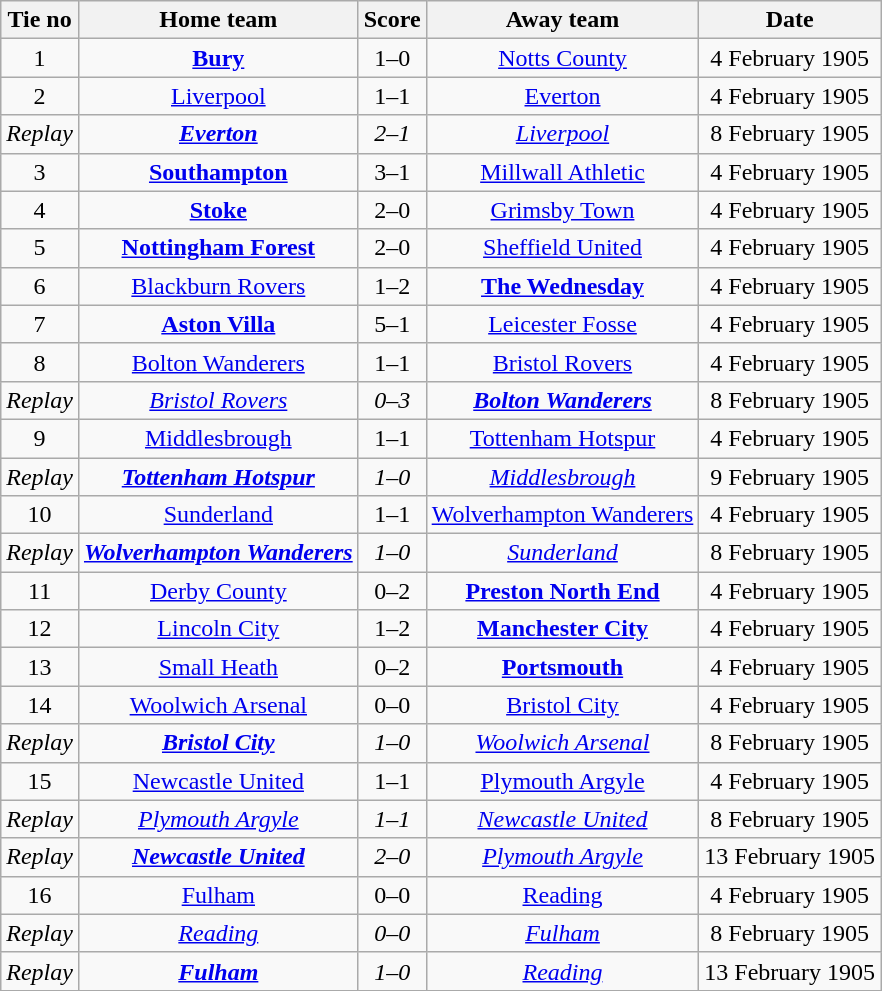<table class="wikitable" style="text-align: center">
<tr>
<th>Tie no</th>
<th>Home team</th>
<th>Score</th>
<th>Away team</th>
<th>Date</th>
</tr>
<tr>
<td>1</td>
<td><strong><a href='#'>Bury</a></strong></td>
<td>1–0</td>
<td><a href='#'>Notts County</a></td>
<td>4 February 1905</td>
</tr>
<tr>
<td>2</td>
<td><a href='#'>Liverpool</a></td>
<td>1–1</td>
<td><a href='#'>Everton</a></td>
<td>4 February 1905</td>
</tr>
<tr>
<td><em>Replay</em></td>
<td><strong><em><a href='#'>Everton</a></em></strong></td>
<td><em>2–1</em></td>
<td><em><a href='#'>Liverpool</a></em></td>
<td>8 February 1905</td>
</tr>
<tr>
<td>3</td>
<td><strong><a href='#'>Southampton</a></strong></td>
<td>3–1</td>
<td><a href='#'>Millwall Athletic</a></td>
<td>4 February 1905</td>
</tr>
<tr>
<td>4</td>
<td><strong><a href='#'>Stoke</a></strong></td>
<td>2–0</td>
<td><a href='#'>Grimsby Town</a></td>
<td>4 February 1905</td>
</tr>
<tr>
<td>5</td>
<td><strong><a href='#'>Nottingham Forest</a></strong></td>
<td>2–0</td>
<td><a href='#'>Sheffield United</a></td>
<td>4 February 1905</td>
</tr>
<tr>
<td>6</td>
<td><a href='#'>Blackburn Rovers</a></td>
<td>1–2</td>
<td><strong><a href='#'>The Wednesday</a></strong></td>
<td>4 February 1905</td>
</tr>
<tr>
<td>7</td>
<td><strong><a href='#'>Aston Villa</a></strong></td>
<td>5–1</td>
<td><a href='#'>Leicester Fosse</a></td>
<td>4 February 1905</td>
</tr>
<tr>
<td>8</td>
<td><a href='#'>Bolton Wanderers</a></td>
<td>1–1</td>
<td><a href='#'>Bristol Rovers</a></td>
<td>4 February 1905</td>
</tr>
<tr>
<td><em>Replay</em></td>
<td><em><a href='#'>Bristol Rovers</a></em></td>
<td><em>0–3</em></td>
<td><strong><em><a href='#'>Bolton Wanderers</a></em></strong></td>
<td>8 February 1905</td>
</tr>
<tr>
<td>9</td>
<td><a href='#'>Middlesbrough</a></td>
<td>1–1</td>
<td><a href='#'>Tottenham Hotspur</a></td>
<td>4 February 1905</td>
</tr>
<tr>
<td><em>Replay</em></td>
<td><strong><em><a href='#'>Tottenham Hotspur</a></em></strong></td>
<td><em>1–0</em></td>
<td><em><a href='#'>Middlesbrough</a></em></td>
<td>9 February 1905</td>
</tr>
<tr>
<td>10</td>
<td><a href='#'>Sunderland</a></td>
<td>1–1</td>
<td><a href='#'>Wolverhampton Wanderers</a></td>
<td>4 February 1905</td>
</tr>
<tr>
<td><em>Replay</em></td>
<td><strong><em><a href='#'>Wolverhampton Wanderers</a></em></strong></td>
<td><em>1–0</em></td>
<td><em><a href='#'>Sunderland</a></em></td>
<td>8 February 1905</td>
</tr>
<tr>
<td>11</td>
<td><a href='#'>Derby County</a></td>
<td>0–2</td>
<td><strong><a href='#'>Preston North End</a></strong></td>
<td>4 February 1905</td>
</tr>
<tr>
<td>12</td>
<td><a href='#'>Lincoln City</a></td>
<td>1–2</td>
<td><strong><a href='#'>Manchester City</a></strong></td>
<td>4 February 1905</td>
</tr>
<tr>
<td>13</td>
<td><a href='#'>Small Heath</a></td>
<td>0–2</td>
<td><strong><a href='#'>Portsmouth</a></strong></td>
<td>4 February 1905</td>
</tr>
<tr>
<td>14</td>
<td><a href='#'>Woolwich Arsenal</a></td>
<td>0–0</td>
<td><a href='#'>Bristol City</a></td>
<td>4 February 1905</td>
</tr>
<tr>
<td><em>Replay</em></td>
<td><strong><em><a href='#'>Bristol City</a></em></strong></td>
<td><em>1–0</em></td>
<td><em><a href='#'>Woolwich Arsenal</a></em></td>
<td>8 February 1905</td>
</tr>
<tr>
<td>15</td>
<td><a href='#'>Newcastle United</a></td>
<td>1–1</td>
<td><a href='#'>Plymouth Argyle</a></td>
<td>4 February 1905</td>
</tr>
<tr>
<td><em>Replay</em></td>
<td><em><a href='#'>Plymouth Argyle</a></em></td>
<td><em>1–1</em></td>
<td><em><a href='#'>Newcastle United</a></em></td>
<td>8 February 1905</td>
</tr>
<tr>
<td><em>Replay</em></td>
<td><strong><em><a href='#'>Newcastle United</a></em></strong></td>
<td><em>2–0</em></td>
<td><em><a href='#'>Plymouth Argyle</a></em></td>
<td>13 February 1905</td>
</tr>
<tr>
<td>16</td>
<td><a href='#'>Fulham</a></td>
<td>0–0</td>
<td><a href='#'>Reading</a></td>
<td>4 February 1905</td>
</tr>
<tr>
<td><em>Replay</em></td>
<td><em><a href='#'>Reading</a></em></td>
<td><em>0–0</em></td>
<td><em><a href='#'>Fulham</a></em></td>
<td>8 February 1905</td>
</tr>
<tr>
<td><em>Replay</em></td>
<td><strong><em><a href='#'>Fulham</a></em></strong></td>
<td><em>1–0</em></td>
<td><em><a href='#'>Reading</a></em></td>
<td>13 February 1905</td>
</tr>
<tr>
</tr>
</table>
